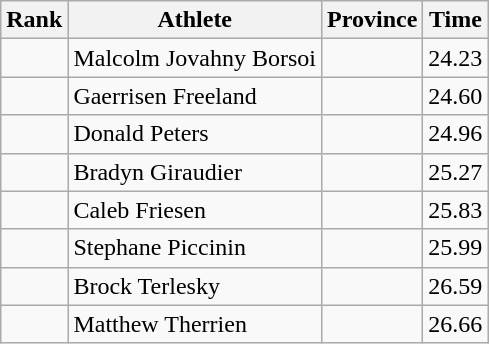<table class="wikitable sortable" style="text-align:center">
<tr>
<th>Rank</th>
<th>Athlete</th>
<th>Province</th>
<th>Time</th>
</tr>
<tr>
<td></td>
<td align=left>Malcolm Jovahny Borsoi</td>
<td align="left"></td>
<td>24.23</td>
</tr>
<tr>
<td></td>
<td align=left>Gaerrisen Freeland</td>
<td align="left"></td>
<td>24.60</td>
</tr>
<tr>
<td></td>
<td align=left>Donald Peters</td>
<td align="left"></td>
<td>24.96</td>
</tr>
<tr>
<td></td>
<td align=left>Bradyn Giraudier</td>
<td align="left"></td>
<td>25.27</td>
</tr>
<tr>
<td></td>
<td align=left>Caleb Friesen</td>
<td align="left"></td>
<td>25.83</td>
</tr>
<tr>
<td></td>
<td align=left>Stephane Piccinin</td>
<td align="left"></td>
<td>25.99</td>
</tr>
<tr>
<td></td>
<td align=left>Brock Terlesky</td>
<td align="left"></td>
<td>26.59</td>
</tr>
<tr>
<td></td>
<td align=left>Matthew Therrien</td>
<td align="left"></td>
<td>26.66</td>
</tr>
</table>
